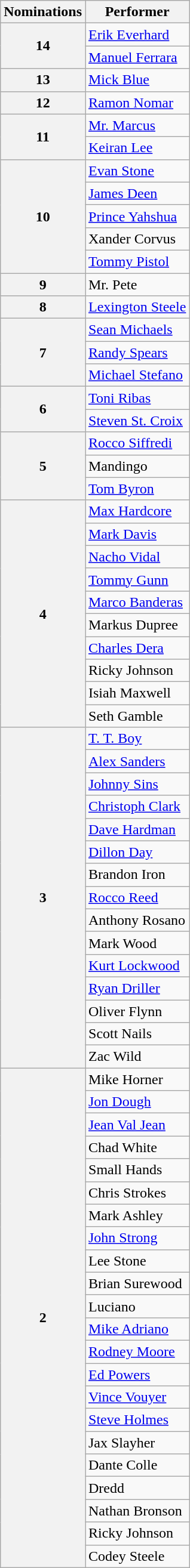<table class="wikitable sortable">
<tr>
<th>Nominations</th>
<th>Performer</th>
</tr>
<tr>
<th rowspan="2">14</th>
<td><a href='#'>Erik Everhard</a></td>
</tr>
<tr>
<td><a href='#'>Manuel Ferrara</a></td>
</tr>
<tr>
<th>13</th>
<td><a href='#'>Mick Blue</a></td>
</tr>
<tr>
<th>12</th>
<td><a href='#'>Ramon Nomar</a></td>
</tr>
<tr>
<th rowspan="2">11</th>
<td><a href='#'>Mr. Marcus</a></td>
</tr>
<tr>
<td><a href='#'>Keiran Lee</a></td>
</tr>
<tr>
<th rowspan="5">10</th>
<td><a href='#'>Evan Stone</a></td>
</tr>
<tr>
<td><a href='#'>James Deen</a></td>
</tr>
<tr>
<td><a href='#'>Prince Yahshua</a></td>
</tr>
<tr>
<td>Xander Corvus</td>
</tr>
<tr>
<td><a href='#'>Tommy Pistol</a></td>
</tr>
<tr>
<th>9</th>
<td>Mr. Pete</td>
</tr>
<tr>
<th>8</th>
<td><a href='#'>Lexington Steele</a></td>
</tr>
<tr>
<th rowspan="3">7</th>
<td><a href='#'>Sean Michaels</a></td>
</tr>
<tr>
<td><a href='#'>Randy Spears</a></td>
</tr>
<tr>
<td><a href='#'>Michael Stefano</a></td>
</tr>
<tr>
<th rowspan="2">6</th>
<td><a href='#'>Toni Ribas</a></td>
</tr>
<tr>
<td><a href='#'>Steven St. Croix</a></td>
</tr>
<tr>
<th rowspan="3">5</th>
<td><a href='#'>Rocco Siffredi</a></td>
</tr>
<tr>
<td>Mandingo</td>
</tr>
<tr>
<td><a href='#'>Tom Byron</a></td>
</tr>
<tr>
<th rowspan="10">4</th>
<td><a href='#'>Max Hardcore</a></td>
</tr>
<tr>
<td><a href='#'>Mark Davis</a></td>
</tr>
<tr>
<td><a href='#'>Nacho Vidal</a></td>
</tr>
<tr>
<td><a href='#'>Tommy Gunn</a></td>
</tr>
<tr>
<td><a href='#'>Marco Banderas</a></td>
</tr>
<tr>
<td>Markus Dupree</td>
</tr>
<tr>
<td><a href='#'>Charles Dera</a></td>
</tr>
<tr>
<td>Ricky Johnson</td>
</tr>
<tr>
<td>Isiah Maxwell</td>
</tr>
<tr>
<td>Seth Gamble</td>
</tr>
<tr>
<th rowspan="15">3</th>
<td><a href='#'>T. T. Boy</a></td>
</tr>
<tr>
<td><a href='#'>Alex Sanders</a></td>
</tr>
<tr>
<td><a href='#'>Johnny Sins</a></td>
</tr>
<tr>
<td><a href='#'>Christoph Clark</a></td>
</tr>
<tr>
<td><a href='#'>Dave Hardman</a></td>
</tr>
<tr>
<td><a href='#'>Dillon Day</a></td>
</tr>
<tr>
<td>Brandon Iron</td>
</tr>
<tr>
<td><a href='#'>Rocco Reed</a></td>
</tr>
<tr>
<td>Anthony Rosano</td>
</tr>
<tr>
<td>Mark Wood</td>
</tr>
<tr>
<td><a href='#'>Kurt Lockwood</a></td>
</tr>
<tr>
<td><a href='#'>Ryan Driller</a></td>
</tr>
<tr>
<td>Oliver Flynn</td>
</tr>
<tr>
<td>Scott Nails</td>
</tr>
<tr>
<td>Zac Wild</td>
</tr>
<tr>
<th rowspan="22">2</th>
<td>Mike Horner</td>
</tr>
<tr>
<td><a href='#'>Jon Dough</a></td>
</tr>
<tr>
<td><a href='#'>Jean Val Jean</a></td>
</tr>
<tr>
<td>Chad White</td>
</tr>
<tr>
<td>Small Hands</td>
</tr>
<tr>
<td>Chris Strokes</td>
</tr>
<tr>
<td>Mark Ashley</td>
</tr>
<tr>
<td><a href='#'>John Strong</a></td>
</tr>
<tr>
<td>Lee Stone</td>
</tr>
<tr>
<td>Brian Surewood</td>
</tr>
<tr>
<td>Luciano</td>
</tr>
<tr>
<td><a href='#'>Mike Adriano</a></td>
</tr>
<tr>
<td><a href='#'>Rodney Moore</a></td>
</tr>
<tr>
<td><a href='#'>Ed Powers</a></td>
</tr>
<tr>
<td><a href='#'>Vince Vouyer</a></td>
</tr>
<tr>
<td><a href='#'>Steve Holmes</a></td>
</tr>
<tr>
<td>Jax Slayher</td>
</tr>
<tr>
<td>Dante Colle</td>
</tr>
<tr>
<td>Dredd</td>
</tr>
<tr>
<td>Nathan Bronson</td>
</tr>
<tr>
<td>Ricky Johnson</td>
</tr>
<tr>
<td>Codey Steele</td>
</tr>
</table>
